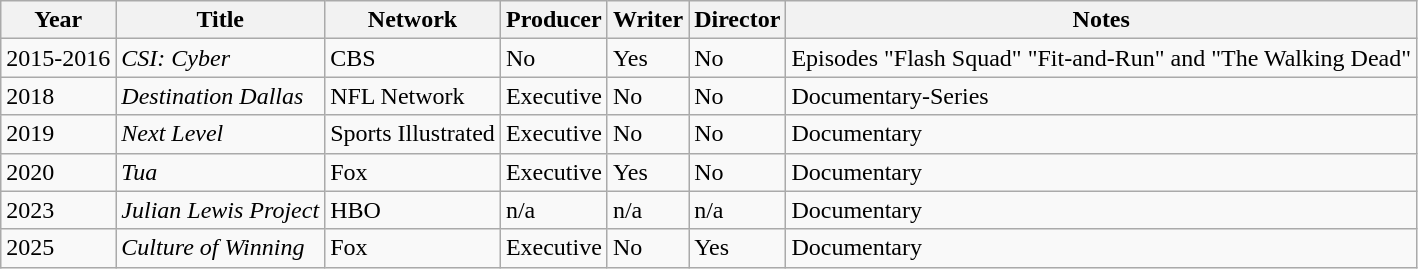<table class="wikitable">
<tr>
<th>Year</th>
<th>Title</th>
<th>Network</th>
<th>Producer</th>
<th>Writer</th>
<th>Director</th>
<th>Notes</th>
</tr>
<tr>
<td>2015-2016</td>
<td><em>CSI: Cyber</em> </td>
<td>CBS</td>
<td>No</td>
<td>Yes</td>
<td>No</td>
<td>Episodes "Flash Squad" "Fit-and-Run" and "The Walking Dead"</td>
</tr>
<tr>
<td>2018</td>
<td><em>Destination Dallas</em> </td>
<td>NFL Network</td>
<td>Executive</td>
<td>No</td>
<td>No</td>
<td>Documentary-Series</td>
</tr>
<tr>
<td>2019</td>
<td><em>Next Level</em> </td>
<td>Sports Illustrated</td>
<td>Executive</td>
<td>No</td>
<td>No</td>
<td>Documentary</td>
</tr>
<tr>
<td>2020</td>
<td><em>Tua</em> </td>
<td>Fox</td>
<td>Executive</td>
<td>Yes</td>
<td>No</td>
<td>Documentary</td>
</tr>
<tr>
<td>2023</td>
<td><em>Julian Lewis Project</em> </td>
<td>HBO</td>
<td>n/a</td>
<td>n/a</td>
<td>n/a</td>
<td>Documentary</td>
</tr>
<tr>
<td>2025</td>
<td><em>Culture of Winning</em> </td>
<td>Fox</td>
<td>Executive</td>
<td>No</td>
<td>Yes</td>
<td>Documentary</td>
</tr>
</table>
